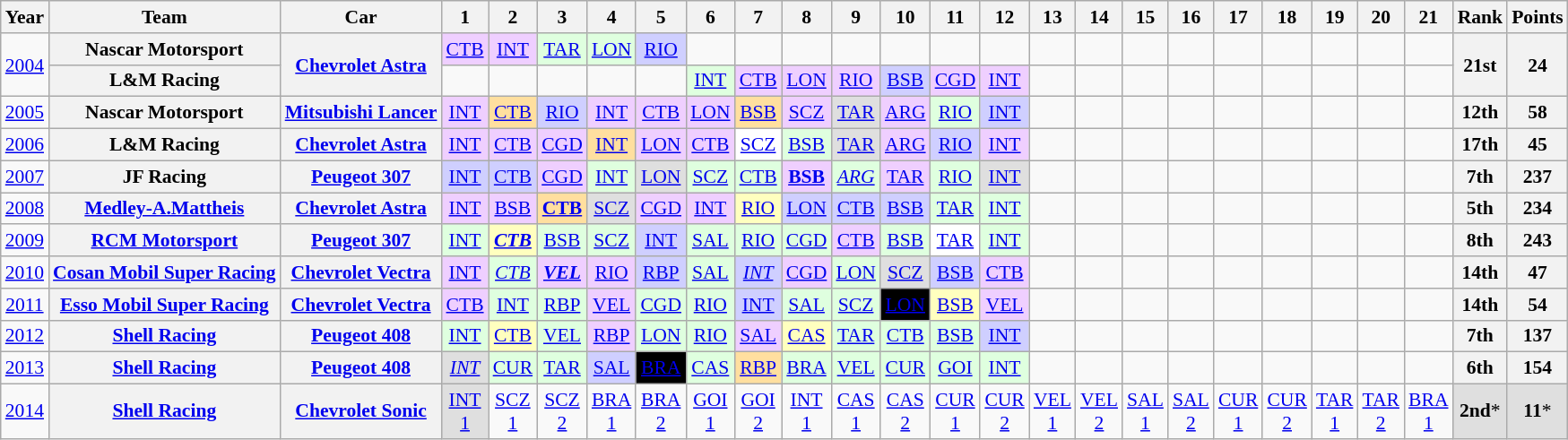<table class="wikitable" style="text-align:center; font-size:90%">
<tr>
<th>Year</th>
<th>Team</th>
<th>Car</th>
<th>1</th>
<th>2</th>
<th>3</th>
<th>4</th>
<th>5</th>
<th>6</th>
<th>7</th>
<th>8</th>
<th>9</th>
<th>10</th>
<th>11</th>
<th>12</th>
<th>13</th>
<th>14</th>
<th>15</th>
<th>16</th>
<th>17</th>
<th>18</th>
<th>19</th>
<th>20</th>
<th>21</th>
<th>Rank</th>
<th>Points</th>
</tr>
<tr>
<td rowspan=2><a href='#'>2004</a></td>
<th>Nascar Motorsport</th>
<th rowspan=2><a href='#'>Chevrolet Astra</a></th>
<td style="background:#efcfff;"><a href='#'>CTB</a><br></td>
<td style="background:#efcfff;"><a href='#'>INT</a><br></td>
<td style="background:#dfffdf;"><a href='#'>TAR</a><br></td>
<td style="background:#dfffdf;"><a href='#'>LON</a><br></td>
<td style="background:#cfcfff;"><a href='#'>RIO</a><br></td>
<td></td>
<td></td>
<td></td>
<td></td>
<td></td>
<td></td>
<td></td>
<td></td>
<td></td>
<td></td>
<td></td>
<td></td>
<td></td>
<td></td>
<td></td>
<td></td>
<th rowspan=2>21st</th>
<th rowspan=2>24</th>
</tr>
<tr>
<th>L&M Racing</th>
<td></td>
<td></td>
<td></td>
<td></td>
<td></td>
<td style="background:#dfffdf;"><a href='#'>INT</a><br></td>
<td style="background:#efcfff;"><a href='#'>CTB</a><br></td>
<td style="background:#efcfff;"><a href='#'>LON</a><br></td>
<td style="background:#efcfff;"><a href='#'>RIO</a><br></td>
<td style="background:#cfcfff;"><a href='#'>BSB</a><br></td>
<td style="background:#efcfff;"><a href='#'>CGD</a><br></td>
<td style="background:#efcfff;"><a href='#'>INT</a><br></td>
<td></td>
<td></td>
<td></td>
<td></td>
<td></td>
<td></td>
<td></td>
<td></td>
<td></td>
</tr>
<tr>
<td><a href='#'>2005</a></td>
<th>Nascar Motorsport</th>
<th><a href='#'>Mitsubishi Lancer</a></th>
<td style="background:#efcfff;"><a href='#'>INT</a><br></td>
<td style="background:#ffdf9f;"><a href='#'>CTB</a><br></td>
<td style="background:#cfcfff;"><a href='#'>RIO</a><br></td>
<td style="background:#efcfff;"><a href='#'>INT</a><br></td>
<td style="background:#efcfff;"><a href='#'>CTB</a><br></td>
<td style="background:#efcfff;"><a href='#'>LON</a><br></td>
<td style="background:#ffdf9f;"><a href='#'>BSB</a><br></td>
<td style="background:#efcfff;"><a href='#'>SCZ</a><br></td>
<td style="background:#dfdfdf;"><a href='#'>TAR</a><br></td>
<td style="background:#efcfff;"><a href='#'>ARG</a><br></td>
<td style="background:#dfffdf;"><a href='#'>RIO</a><br></td>
<td style="background:#cfcfff;"><a href='#'>INT</a><br></td>
<td></td>
<td></td>
<td></td>
<td></td>
<td></td>
<td></td>
<td></td>
<td></td>
<td></td>
<th>12th</th>
<th>58</th>
</tr>
<tr>
<td><a href='#'>2006</a></td>
<th>L&M Racing</th>
<th><a href='#'>Chevrolet Astra</a></th>
<td style="background:#efcfff;"><a href='#'>INT</a><br></td>
<td style="background:#efcfff;"><a href='#'>CTB</a><br></td>
<td style="background:#efcfff;"><a href='#'>CGD</a><br></td>
<td style="background:#ffdf9f;"><a href='#'>INT</a><br></td>
<td style="background:#efcfff;"><a href='#'>LON</a><br></td>
<td style="background:#efcfff;"><a href='#'>CTB</a><br></td>
<td style="background:white;"><a href='#'>SCZ</a><br></td>
<td style="background:#dfffdf;"><a href='#'>BSB</a><br></td>
<td style="background:#dfdfdf;"><a href='#'>TAR</a><br></td>
<td style="background:#efcfff;"><a href='#'>ARG</a><br></td>
<td style="background:#cfcfff;"><a href='#'>RIO</a><br></td>
<td style="background:#efcfff;"><a href='#'>INT</a><br></td>
<td></td>
<td></td>
<td></td>
<td></td>
<td></td>
<td></td>
<td></td>
<td></td>
<td></td>
<th>17th</th>
<th>45</th>
</tr>
<tr>
<td><a href='#'>2007</a></td>
<th>JF Racing</th>
<th><a href='#'>Peugeot 307</a></th>
<td style="background:#cfcfff;"><a href='#'>INT</a><br></td>
<td style="background:#cfcfff;"><a href='#'>CTB</a><br></td>
<td style="background:#efcfff;"><a href='#'>CGD</a><br></td>
<td style="background:#dfffdf;"><a href='#'>INT</a><br></td>
<td style="background:#dfdfdf;"><a href='#'>LON</a><br></td>
<td style="background:#dfffdf;"><a href='#'>SCZ</a><br></td>
<td style="background:#dfffdf;"><a href='#'>CTB</a><br></td>
<td style="background:#efcfff;"><strong><a href='#'>BSB</a></strong><br></td>
<td style="background:#dfffdf;"><em><a href='#'>ARG</a></em><br></td>
<td style="background:#efcfff;"><a href='#'>TAR</a><br></td>
<td style="background:#dfffdf;"><a href='#'>RIO</a><br></td>
<td style="background:#dfdfdf;"><a href='#'>INT</a><br></td>
<td></td>
<td></td>
<td></td>
<td></td>
<td></td>
<td></td>
<td></td>
<td></td>
<td></td>
<th>7th</th>
<th>237</th>
</tr>
<tr>
<td><a href='#'>2008</a></td>
<th><a href='#'>Medley-A.Mattheis</a></th>
<th><a href='#'>Chevrolet Astra</a></th>
<td style="background:#efcfff;"><a href='#'>INT</a><br></td>
<td style="background:#efcfff;"><a href='#'>BSB</a><br></td>
<td style="background:#FFDF9F;"><strong><a href='#'>CTB</a></strong><br></td>
<td style="background:#dfdfdf;"><a href='#'>SCZ</a><br></td>
<td style="background:#efcfff;"><a href='#'>CGD</a><br></td>
<td style="background:#efcfff;"><a href='#'>INT</a><br></td>
<td style="background:#ffffbf;"><a href='#'>RIO</a><br></td>
<td style="background:#cfcfff;"><a href='#'>LON</a><br></td>
<td style="background:#cfcfff;"><a href='#'>CTB</a><br></td>
<td style="background:#cfcfff;"><a href='#'>BSB</a><br></td>
<td style="background:#dfffdf;"><a href='#'>TAR</a><br></td>
<td style="background:#dfffdf;"><a href='#'>INT</a><br></td>
<td></td>
<td></td>
<td></td>
<td></td>
<td></td>
<td></td>
<td></td>
<td></td>
<td></td>
<th>5th</th>
<th>234</th>
</tr>
<tr>
<td><a href='#'>2009</a></td>
<th><a href='#'>RCM Motorsport</a></th>
<th><a href='#'>Peugeot 307</a></th>
<td style="background:#dfffdf;"><a href='#'>INT</a><br></td>
<td style="background:#ffffbf;"><a href='#'><strong><em>CTB</em></strong></a><br></td>
<td style="background:#dfffdf;"><a href='#'>BSB</a><br></td>
<td style="background:#dfffdf;"><a href='#'>SCZ</a><br></td>
<td style="background:#cfcfff;"><a href='#'>INT</a><br></td>
<td style="background:#dfffdf;"><a href='#'>SAL</a><br></td>
<td style="background:#dfffdf;"><a href='#'>RIO</a><br></td>
<td style="background:#dfffdf;"><a href='#'>CGD</a><br></td>
<td style="background:#efcfff;"><a href='#'>CTB</a><br></td>
<td style="background:#dfffdf;"><a href='#'>BSB</a><br></td>
<td style="background:#ffffff;"><a href='#'>TAR</a><br></td>
<td style="background:#dfffdf;"><a href='#'>INT</a><br></td>
<td></td>
<td></td>
<td></td>
<td></td>
<td></td>
<td></td>
<td></td>
<td></td>
<td></td>
<th>8th</th>
<th>243</th>
</tr>
<tr>
<td><a href='#'>2010</a></td>
<th><a href='#'>Cosan Mobil Super Racing</a></th>
<th><a href='#'>Chevrolet Vectra</a></th>
<td style="background:#efcfff;"><a href='#'>INT</a><br></td>
<td style="background:#dfffdf;"><em><a href='#'>CTB</a></em><br></td>
<td style="background:#efcfff;"><a href='#'><strong><em>VEL</em></strong></a><br></td>
<td style="background:#efcfff;"><a href='#'>RIO</a><br></td>
<td style="background:#cfcfff;"><a href='#'>RBP</a><br></td>
<td style="background:#dfffdf;"><a href='#'>SAL</a><br></td>
<td style="background:#cfcfff;"><em><a href='#'>INT</a></em><br></td>
<td style="background:#efcfff;"><a href='#'>CGD</a><br></td>
<td style="background:#dfffdf;"><a href='#'>LON</a><br></td>
<td style="background:#dfdfdf;"><a href='#'>SCZ</a><br></td>
<td style="background:#cfcfff;"><a href='#'>BSB</a><br></td>
<td style="background:#efcfff;"><a href='#'>CTB</a><br></td>
<td></td>
<td></td>
<td></td>
<td></td>
<td></td>
<td></td>
<td></td>
<td></td>
<td></td>
<th>14th</th>
<th>47</th>
</tr>
<tr>
<td><a href='#'>2011</a></td>
<th><a href='#'>Esso Mobil Super Racing</a></th>
<th><a href='#'>Chevrolet Vectra</a></th>
<td style="background:#efcfff;"><a href='#'>CTB</a><br></td>
<td style="background:#dfffdf;"><a href='#'>INT</a><br></td>
<td style="background:#dfffdf;"><a href='#'>RBP</a><br></td>
<td style="background:#efcfff;"><a href='#'>VEL</a><br></td>
<td style="background:#dfffdf;"><a href='#'>CGD</a><br></td>
<td style="background:#dfffdf;"><a href='#'>RIO</a><br></td>
<td style="background:#cfcfff;"><a href='#'>INT</a><br></td>
<td style="background:#dfffdf;"><a href='#'>SAL</a><br></td>
<td style="background:#dfffdf;"><a href='#'>SCZ</a><br></td>
<td style="background:black; color:white;"><a href='#'>LON</a><br></td>
<td style="background:#FFFFBF;"><a href='#'>BSB</a><br></td>
<td style="background:#efcfff;"><a href='#'>VEL</a><br></td>
<td></td>
<td></td>
<td></td>
<td></td>
<td></td>
<td></td>
<td></td>
<td></td>
<td></td>
<th>14th</th>
<th>54</th>
</tr>
<tr>
<td><a href='#'>2012</a></td>
<th><a href='#'>Shell Racing</a></th>
<th><a href='#'>Peugeot 408</a></th>
<td style="background:#dfffdf;"><a href='#'>INT</a><br></td>
<td style="background:#FFFFBF;"><a href='#'>CTB</a><br></td>
<td style="background:#dfffdf;"><a href='#'>VEL</a><br></td>
<td style="background:#efcfff;"><a href='#'>RBP</a><br></td>
<td style="background:#dfffdf;"><a href='#'>LON</a><br></td>
<td style="background:#dfffdf;"><a href='#'>RIO</a><br></td>
<td style="background:#efcfff;"><a href='#'>SAL</a><br></td>
<td style="background:#FFFFBF;"><a href='#'>CAS</a><br></td>
<td style="background:#dfffdf;"><a href='#'>TAR</a><br></td>
<td style="background:#dfffdf;"><a href='#'>CTB</a><br></td>
<td style="background:#dfffdf;"><a href='#'>BSB</a><br></td>
<td style="background:#cfcfff;"><a href='#'>INT</a><br></td>
<td></td>
<td></td>
<td></td>
<td></td>
<td></td>
<td></td>
<td></td>
<td></td>
<td></td>
<th>7th</th>
<th>137</th>
</tr>
<tr>
<td><a href='#'>2013</a></td>
<th><a href='#'>Shell Racing</a></th>
<th><a href='#'>Peugeot 408</a></th>
<td style="background:#dfdfdf;"><em><a href='#'>INT</a></em><br></td>
<td style="background:#DFFFDF;"><a href='#'>CUR</a><br></td>
<td style="background:#DFFFDF;"><a href='#'>TAR</a><br></td>
<td style="background:#cfcfff;"><a href='#'>SAL</a><br></td>
<td style="background:black; color:white;"><a href='#'>BRA</a><br></td>
<td style="background:#DFFFDF;"><a href='#'>CAS</a><br></td>
<td style="background:#FFDF9F;"><a href='#'>RBP</a><br></td>
<td style="background:#DFFFDF;"><a href='#'>BRA</a><br></td>
<td style="background:#DFFFDF;"><a href='#'>VEL</a><br></td>
<td style="background:#DFFFDF;"><a href='#'>CUR</a><br></td>
<td style="background:#DFFFDF;"><a href='#'>GOI</a><br></td>
<td style="background:#DFFFDF;"><a href='#'>INT</a><br></td>
<td></td>
<td></td>
<td></td>
<td></td>
<td></td>
<td></td>
<td></td>
<td></td>
<td></td>
<th>6th</th>
<th>154</th>
</tr>
<tr>
<td><a href='#'>2014</a></td>
<th><a href='#'>Shell Racing</a></th>
<th><a href='#'>Chevrolet Sonic</a></th>
<td style="background:#dfdfdf;"><a href='#'>INT<br>1</a><br></td>
<td><a href='#'>SCZ<br>1</a></td>
<td><a href='#'>SCZ<br>2</a></td>
<td><a href='#'>BRA<br>1</a></td>
<td><a href='#'>BRA<br>2</a></td>
<td><a href='#'>GOI<br>1</a></td>
<td><a href='#'>GOI<br>2</a></td>
<td><a href='#'>INT<br>1</a></td>
<td><a href='#'>CAS<br>1</a></td>
<td><a href='#'>CAS<br>2</a></td>
<td><a href='#'>CUR<br>1</a></td>
<td><a href='#'>CUR<br>2</a></td>
<td><a href='#'>VEL<br>1</a></td>
<td><a href='#'>VEL<br>2</a></td>
<td><a href='#'>SAL<br>1</a></td>
<td><a href='#'>SAL<br>2</a></td>
<td><a href='#'>CUR<br>1</a></td>
<td><a href='#'>CUR<br>2</a></td>
<td><a href='#'>TAR<br>1</a></td>
<td><a href='#'>TAR<br>2</a></td>
<td><a href='#'>BRA<br>1</a></td>
<td style="background:#DFDFDF;"><strong>2nd</strong>*</td>
<td style="background:#DFDFDF;"><strong>11</strong>*</td>
</tr>
</table>
